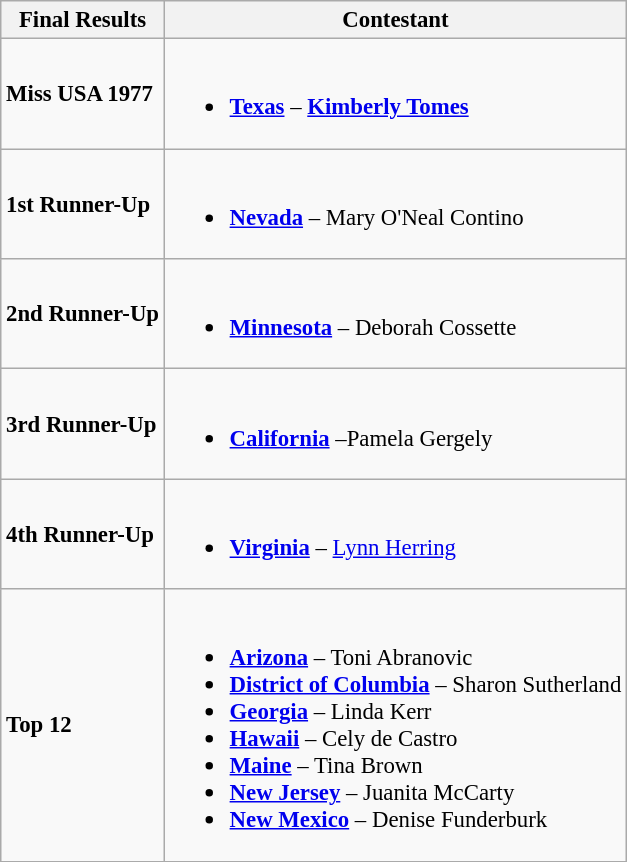<table class="wikitable sortable" style="font-size: 95%;">
<tr>
<th>Final Results</th>
<th>Contestant</th>
</tr>
<tr>
<td><strong>Miss USA 1977</strong></td>
<td><br><ul><li> <strong><a href='#'>Texas</a></strong> – <strong><a href='#'>Kimberly Tomes</a></strong></li></ul></td>
</tr>
<tr>
<td><strong>1st Runner-Up</strong></td>
<td><br><ul><li> <strong><a href='#'>Nevada</a></strong> – Mary O'Neal Contino</li></ul></td>
</tr>
<tr>
<td><strong>2nd Runner-Up</strong></td>
<td><br><ul><li> <strong><a href='#'>Minnesota</a></strong> – Deborah Cossette</li></ul></td>
</tr>
<tr>
<td><strong>3rd Runner-Up</strong></td>
<td><br><ul><li> <strong><a href='#'>California</a></strong> –Pamela Gergely</li></ul></td>
</tr>
<tr>
<td><strong>4th Runner-Up</strong></td>
<td><br><ul><li> <strong><a href='#'>Virginia</a></strong> – <a href='#'>Lynn Herring</a></li></ul></td>
</tr>
<tr>
<td><strong>Top 12</strong></td>
<td><br><ul><li> <strong><a href='#'>Arizona</a></strong> – Toni Abranovic</li><li>  <strong><a href='#'>District of Columbia</a></strong> – Sharon Sutherland</li><li> <strong><a href='#'>Georgia</a></strong> – Linda Kerr</li><li> <strong><a href='#'>Hawaii</a></strong> – Cely de Castro</li><li> <strong><a href='#'>Maine</a></strong> – Tina Brown</li><li> <strong><a href='#'>New Jersey</a></strong> – Juanita McCarty</li><li> <strong><a href='#'>New Mexico</a></strong> – Denise Funderburk</li></ul></td>
</tr>
</table>
